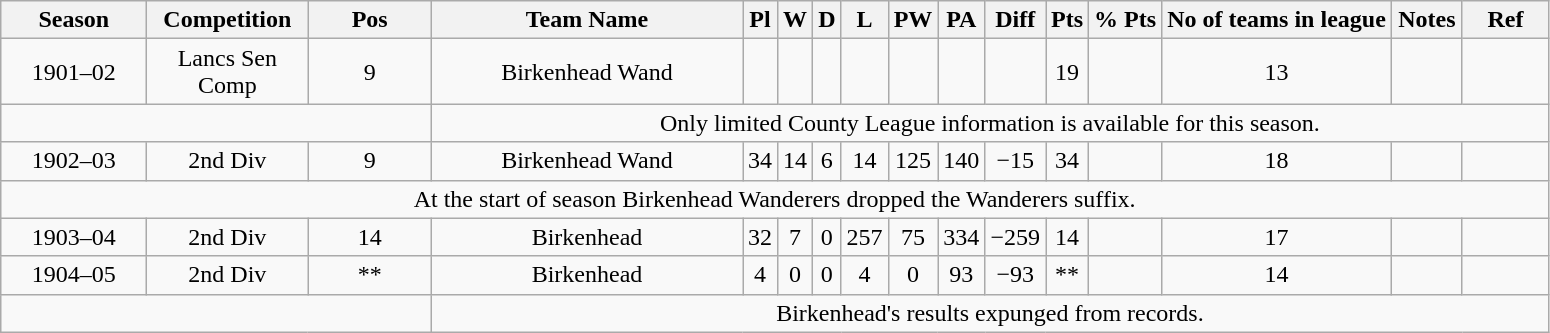<table class="wikitable" style="text-align:center;">
<tr>
<th width=90 abbr="season">Season</th>
<th width=100 abbr="Competition">Competition</th>
<th width=75 abbr="Position">Pos</th>
<th width=200 abbr="Club">Team Name</th>
<th width 50 abbr="Pl">Pl</th>
<th width 50 abbr="W">W</th>
<th width 50 abbr="D">D</th>
<th width 50 abbr="L">L</th>
<th width 60 abbr="PF">PW</th>
<th width 60 abbr="PA">PA</th>
<th width 100 abbr="Diff">Diff</th>
<th width 60 abbr="Pts">Pts</th>
<th width 100 abbr="%">% Pts</th>
<th width 100 abbr="No of Teams">No of teams in league</th>
<th width=40 abbr="Notes">Notes</th>
<th width=50 abbr="Ref">Ref</th>
</tr>
<tr>
<td>1901–02</td>
<td>Lancs Sen Comp</td>
<td>9</td>
<td>Birkenhead Wand</td>
<td></td>
<td></td>
<td></td>
<td></td>
<td></td>
<td></td>
<td></td>
<td>19</td>
<td></td>
<td>13</td>
<td></td>
<td></td>
</tr>
<tr>
<td colspan=3 abbr="Comment"></td>
<td colspan=13 abbr="Comment">Only limited County League information is available for this season.</td>
</tr>
<tr>
<td>1902–03</td>
<td>2nd Div</td>
<td>9</td>
<td>Birkenhead Wand</td>
<td>34</td>
<td>14</td>
<td>6</td>
<td>14</td>
<td>125</td>
<td>140</td>
<td>−15</td>
<td>34</td>
<td></td>
<td>18</td>
<td></td>
<td></td>
</tr>
<tr>
<td colspan=16 abbr="Comment">At the start of season Birkenhead Wanderers dropped the Wanderers suffix.</td>
</tr>
<tr>
<td>1903–04</td>
<td>2nd Div</td>
<td>14</td>
<td>Birkenhead</td>
<td>32</td>
<td>7</td>
<td>0</td>
<td>257</td>
<td>75</td>
<td>334</td>
<td>−259</td>
<td>14</td>
<td></td>
<td>17</td>
<td></td>
<td></td>
</tr>
<tr>
<td>1904–05</td>
<td>2nd Div</td>
<td>**</td>
<td>Birkenhead</td>
<td>4</td>
<td>0</td>
<td>0</td>
<td>4</td>
<td>0</td>
<td>93</td>
<td>−93</td>
<td>**</td>
<td></td>
<td>14</td>
<td></td>
<td></td>
</tr>
<tr>
<td colspan=3 abbr="Comment"></td>
<td colspan=13 abbr="Comment">Birkenhead's results expunged from records.</td>
</tr>
</table>
